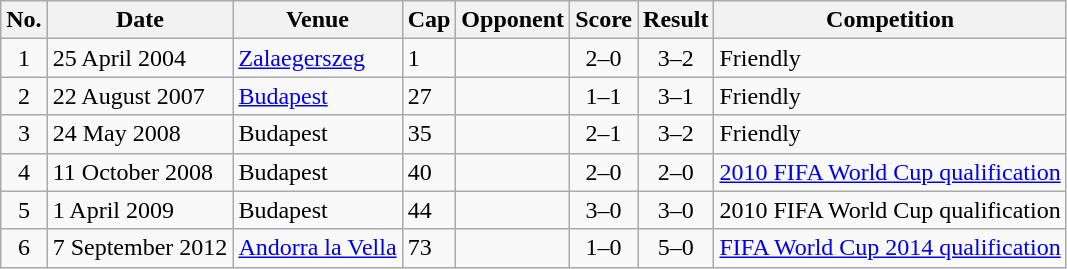<table class="wikitable sortable">
<tr>
<th scope="col">No.</th>
<th scope="col">Date</th>
<th scope="col">Venue</th>
<th>Cap</th>
<th scope="col">Opponent</th>
<th scope="col">Score</th>
<th scope="col">Result</th>
<th scope="col">Competition</th>
</tr>
<tr>
<td align="center">1</td>
<td>25 April 2004</td>
<td><a href='#'>Zalaegerszeg</a></td>
<td>1</td>
<td></td>
<td align="center">2–0</td>
<td align="center">3–2</td>
<td>Friendly</td>
</tr>
<tr>
<td align="center">2</td>
<td>22 August 2007</td>
<td><a href='#'>Budapest</a></td>
<td>27</td>
<td></td>
<td align="center">1–1</td>
<td align="center">3–1</td>
<td>Friendly</td>
</tr>
<tr>
<td align="center">3</td>
<td>24 May 2008</td>
<td>Budapest</td>
<td>35</td>
<td></td>
<td align="center">2–1</td>
<td align="center">3–2</td>
<td>Friendly</td>
</tr>
<tr>
<td align="center">4</td>
<td>11 October 2008</td>
<td>Budapest</td>
<td>40</td>
<td></td>
<td align="center">2–0</td>
<td align="center">2–0</td>
<td><a href='#'>2010 FIFA World Cup qualification</a></td>
</tr>
<tr>
<td align="center">5</td>
<td>1 April 2009</td>
<td>Budapest</td>
<td>44</td>
<td></td>
<td align="center">3–0</td>
<td align="center">3–0</td>
<td>2010 FIFA World Cup qualification</td>
</tr>
<tr>
<td align="center">6</td>
<td>7 September 2012</td>
<td><a href='#'>Andorra la Vella</a></td>
<td>73</td>
<td></td>
<td align="center">1–0</td>
<td align="center">5–0</td>
<td><a href='#'>FIFA World Cup 2014 qualification</a></td>
</tr>
</table>
